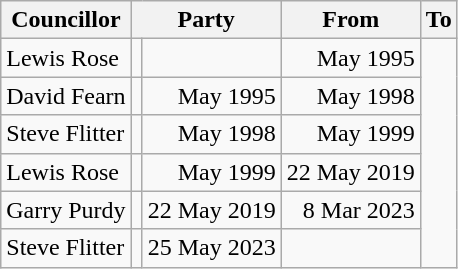<table class=wikitable>
<tr>
<th>Councillor</th>
<th colspan=2>Party</th>
<th>From</th>
<th>To</th>
</tr>
<tr>
<td>Lewis Rose</td>
<td></td>
<td align=right></td>
<td align=right>May 1995</td>
</tr>
<tr>
<td>David Fearn</td>
<td></td>
<td align=right>May 1995</td>
<td align=right>May 1998</td>
</tr>
<tr>
<td>Steve Flitter</td>
<td></td>
<td align=right>May 1998</td>
<td align=right>May 1999</td>
</tr>
<tr>
<td>Lewis Rose</td>
<td></td>
<td align=right>May 1999</td>
<td align=right>22 May 2019</td>
</tr>
<tr>
<td>Garry Purdy</td>
<td></td>
<td align=right>22 May 2019</td>
<td align=right>8 Mar 2023</td>
</tr>
<tr>
<td>Steve Flitter</td>
<td></td>
<td align=right>25 May 2023</td>
<td align=right></td>
</tr>
</table>
